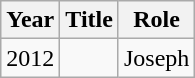<table class="wikitable sortable">
<tr>
<th>Year</th>
<th>Title</th>
<th>Role</th>
</tr>
<tr>
<td>2012</td>
<td><em></em></td>
<td>Joseph</td>
</tr>
</table>
